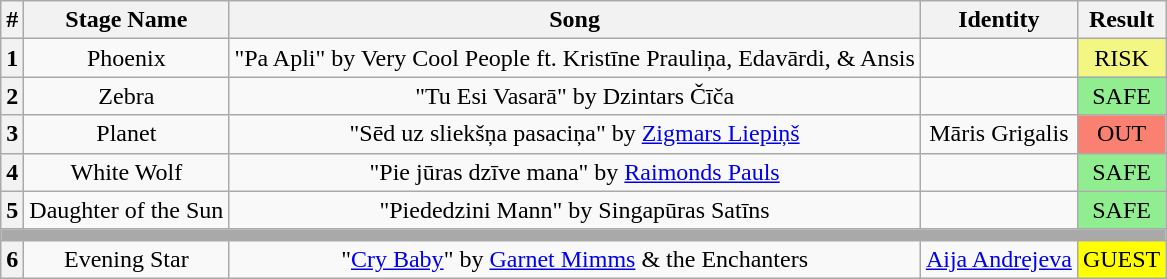<table class="wikitable plainrowheaders" style="text-align: center;">
<tr>
<th>#</th>
<th>Stage Name</th>
<th>Song</th>
<th>Identity</th>
<th>Result</th>
</tr>
<tr>
<th>1</th>
<td>Phoenix</td>
<td>"Pa Apli" by Very Cool People ft. Kristīne Prauliņa, Edavārdi, & Ansis</td>
<td></td>
<td bgcolor="#F3F781">RISK</td>
</tr>
<tr>
<th>2</th>
<td>Zebra</td>
<td>"Tu Esi Vasarā" by Dzintars Čīča</td>
<td></td>
<td bgcolor="lightgreen">SAFE</td>
</tr>
<tr>
<th>3</th>
<td>Planet</td>
<td>"Sēd uz sliekšņa pasaciņa" by <a href='#'>Zigmars Liepiņš</a></td>
<td>Māris Grigalis</td>
<td bgcolor="salmon">OUT</td>
</tr>
<tr>
<th>4</th>
<td>White Wolf</td>
<td>"Pie jūras dzīve mana" by <a href='#'>Raimonds Pauls</a></td>
<td></td>
<td bgcolor="lightgreen">SAFE</td>
</tr>
<tr>
<th>5</th>
<td>Daughter of the Sun</td>
<td>"Piededzini Mann" by Singapūras Satīns</td>
<td></td>
<td bgcolor="lightgreen">SAFE</td>
</tr>
<tr>
<td colspan="5" style="background:darkgray"></td>
</tr>
<tr>
<th>6</th>
<td>Evening Star</td>
<td>"<a href='#'>Cry Baby</a>" by <a href='#'>Garnet Mimms</a> & the Enchanters</td>
<td><a href='#'>Aija Andrejeva</a></td>
<td bgcolor=yellow>GUEST</td>
</tr>
</table>
